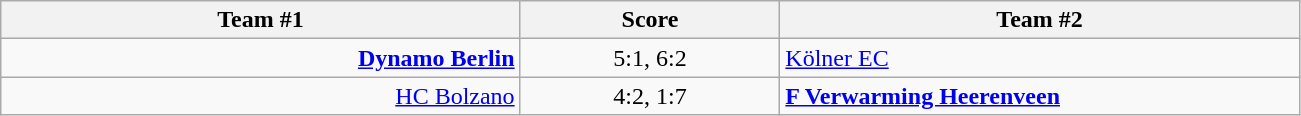<table class="wikitable" style="text-align: center;">
<tr>
<th width=22%>Team #1</th>
<th width=11%>Score</th>
<th width=22%>Team #2</th>
</tr>
<tr>
<td style="text-align: right;"><strong><a href='#'>Dynamo Berlin</a></strong> </td>
<td>5:1, 6:2</td>
<td style="text-align: left;"> <a href='#'>Kölner EC</a></td>
</tr>
<tr>
<td style="text-align: right;"><a href='#'>HC Bolzano</a> </td>
<td>4:2, 1:7</td>
<td style="text-align: left;"> <strong><a href='#'>F Verwarming Heerenveen</a></strong></td>
</tr>
</table>
